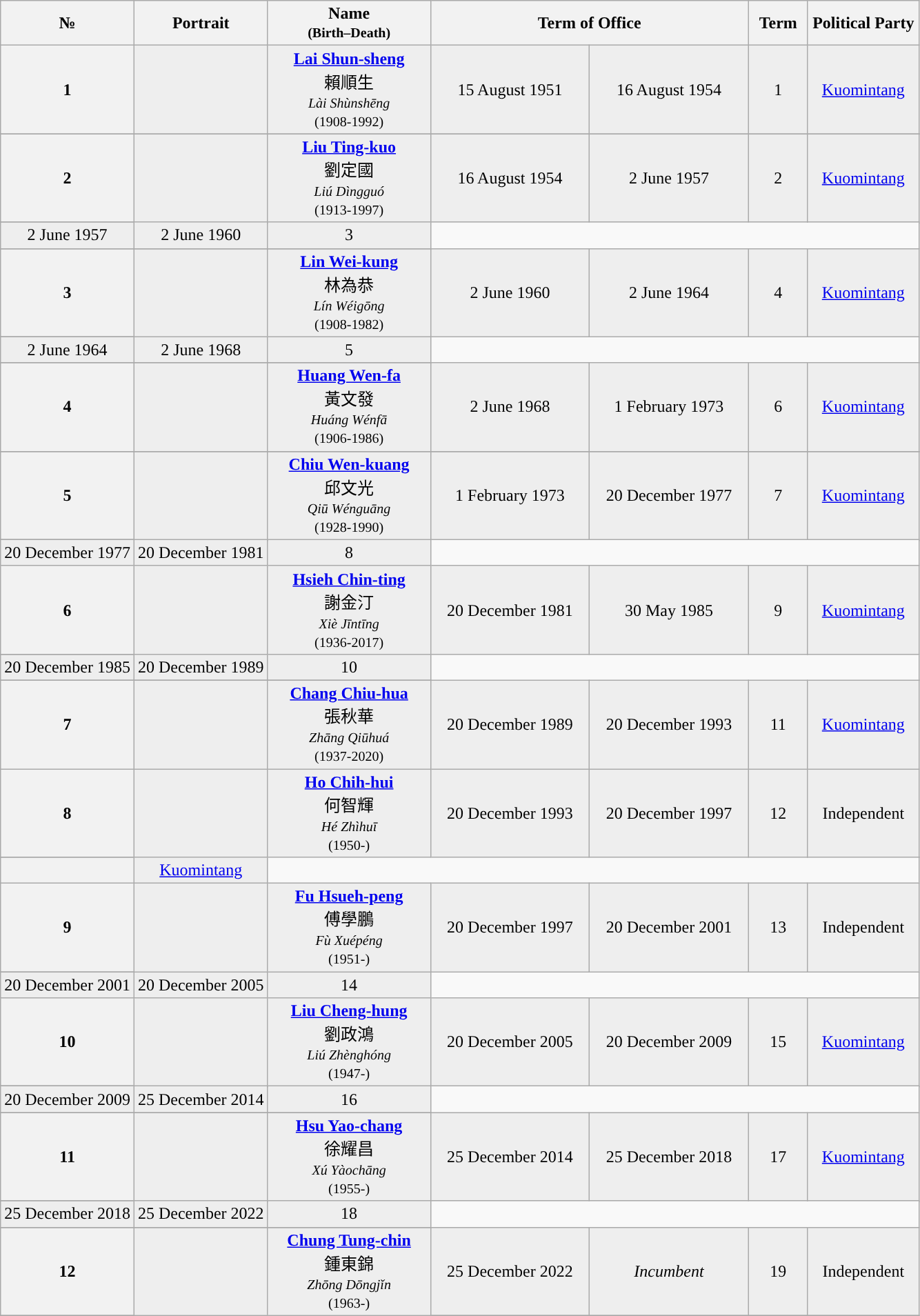<table class="wikitable" style="text-align:center">
<tr ->
<th>№</th>
<th>Portrait</th>
<th width="150">Name<br><small>(Birth–Death)</small></th>
<th colspan=2 width="300">Term of Office</th>
<th width="50">Term</th>
<th width = "100">Political Party</th>
</tr>
<tr - bgcolor=#EEEEEE>
<th style="background:">1</th>
<td></td>
<td><strong><a href='#'>Lai Shun-sheng</a></strong><br><span>賴順生 </span><br><small><em>Lài Shùnshēng </em><br>(1908-1992)</small></td>
<td>15 August 1951</td>
<td>16 August 1954</td>
<td>1</td>
<td><a href='#'>Kuomintang</a></td>
</tr>
<tr ->
</tr>
<tr - bgcolor=#EEEEEE>
<th style="background:">2</th>
<td rowspan=2></td>
<td rowspan=2><strong><a href='#'>Liu Ting-kuo</a></strong><br><span>劉定國 </span><br><small><em>Liú Dìngguó </em><br>(1913-1997)</small></td>
<td>16 August 1954</td>
<td>2 June 1957</td>
<td>2</td>
<td rowspan=2><a href='#'>Kuomintang</a></td>
</tr>
<tr ->
</tr>
<tr - bgcolor=#EEEEEE>
<td>2 June 1957</td>
<td>2 June 1960</td>
<td>3</td>
</tr>
<tr ->
</tr>
<tr - bgcolor=#EEEEEE>
<th style="background:">3</th>
<td rowspan=2></td>
<td rowspan=2><strong><a href='#'>Lin Wei-kung</a></strong><br><span>林為恭 </span><br><small><em>Lín Wéigōng </em><br>(1908-1982)</small></td>
<td>2 June 1960</td>
<td>2 June 1964</td>
<td>4</td>
<td rowspan=2><a href='#'>Kuomintang</a></td>
</tr>
<tr ->
</tr>
<tr - bgcolor=#EEEEEE>
<td>2 June 1964</td>
<td>2 June 1968</td>
<td>5</td>
</tr>
<tr ->
</tr>
<tr - bgcolor=#EEEEEE>
<th style="background:">4</th>
<td></td>
<td><strong><a href='#'>Huang Wen-fa</a></strong><br><span>黃文發 </span><br><small><em>Huáng Wénfā </em><br>(1906-1986)</small></td>
<td>2 June 1968</td>
<td>1 February 1973</td>
<td>6</td>
<td><a href='#'>Kuomintang</a></td>
</tr>
<tr ->
</tr>
<tr - bgcolor=#EEEEEE>
<th style="background:">5</th>
<td rowspan=2></td>
<td rowspan=2><strong><a href='#'>Chiu Wen-kuang</a></strong><br><span>邱文光 </span><br><small><em>Qiū Wénguāng </em><br>(1928-1990)</small></td>
<td>1 February 1973</td>
<td>20 December 1977</td>
<td>7</td>
<td rowspan=2><a href='#'>Kuomintang</a></td>
</tr>
<tr ->
</tr>
<tr - bgcolor=#EEEEEE>
<td>20 December 1977</td>
<td>20 December 1981</td>
<td>8</td>
</tr>
<tr - bgcolor=#EEEEEE>
<th style="background:">6</th>
<td rowspan=2></td>
<td rowspan=2><strong><a href='#'>Hsieh Chin-ting</a></strong><br><span>謝金汀 </span><br><small><em>Xiè Jīntīng </em><br>(1936-2017)</small></td>
<td>20 December 1981</td>
<td>30 May 1985</td>
<td>9</td>
<td rowspan=2><a href='#'>Kuomintang</a></td>
</tr>
<tr ->
</tr>
<tr - bgcolor=#EEEEEE>
<td>20 December 1985</td>
<td>20 December 1989</td>
<td>10</td>
</tr>
<tr ->
</tr>
<tr - bgcolor=#EEEEEE>
<th style="background:">7</th>
<td></td>
<td><strong><a href='#'>Chang Chiu-hua</a></strong><br><span>張秋華 </span><br><small><em>Zhāng Qiūhuá </em><br>(1937-2020)</small></td>
<td>20 December 1989</td>
<td>20 December 1993</td>
<td>11</td>
<td><a href='#'>Kuomintang</a></td>
</tr>
<tr - bgcolor=#EEEEEE>
<th style="background:">8</th>
<td rowspan=2></td>
<td rowspan=2><strong><a href='#'>Ho Chih-hui</a></strong><br><span>何智輝 </span><br><small><em>Hé Zhìhuī </em><br>(1950-)</small></td>
<td rowspan=2>20 December 1993</td>
<td rowspan=2>20 December 1997</td>
<td rowspan=2>12</td>
<td>Independent</td>
</tr>
<tr ->
</tr>
<tr - bgcolor=#EEEEEE>
<th style="background:"></th>
<td><a href='#'>Kuomintang</a></td>
</tr>
<tr - bgcolor=#EEEEEE>
<th style="background:">9</th>
<td rowspan=2></td>
<td rowspan=2><strong><a href='#'>Fu Hsueh-peng</a></strong><br><span>傅學鵬 </span><br><small><em>Fù Xuépéng </em><br>(1951-)</small></td>
<td>20 December 1997</td>
<td>20 December 2001</td>
<td>13</td>
<td rowspan=2>Independent</td>
</tr>
<tr ->
</tr>
<tr - bgcolor=#EEEEEE>
<td>20 December 2001</td>
<td>20 December 2005</td>
<td>14</td>
</tr>
<tr - bgcolor=#EEEEEE>
<th style="background:">10</th>
<td rowspan=2></td>
<td rowspan=2><strong><a href='#'>Liu Cheng-hung</a></strong><br><span>劉政鴻 </span><br><small><em>Liú Zhènghóng</em><br>(1947-)</small></td>
<td>20 December 2005</td>
<td>20 December 2009</td>
<td>15</td>
<td rowspan=2><a href='#'>Kuomintang</a></td>
</tr>
<tr ->
</tr>
<tr - bgcolor=#EEEEEE>
<td>20 December 2009</td>
<td>25 December 2014</td>
<td>16</td>
</tr>
<tr ->
</tr>
<tr - bgcolor=#EEEEEE>
<th style="background:">11</th>
<td rowspan=2></td>
<td rowspan=2><strong><a href='#'>Hsu Yao-chang </a></strong><br><span>徐耀昌 </span><br><small><em>Xú Yàochāng</em><br>(1955-)</small></td>
<td>25 December 2014</td>
<td>25 December 2018</td>
<td>17</td>
<td rowspan=2><a href='#'>Kuomintang</a></td>
</tr>
<tr>
</tr>
<tr - bgcolor=#EEEEEE>
<td>25 December 2018</td>
<td>25 December 2022</td>
<td>18</td>
</tr>
<tr>
</tr>
<tr - bgcolor=#EEEEEE>
<th style="background:">12</th>
<td rowspan=2></td>
<td rowspan=2><strong><a href='#'>Chung Tung-chin</a></strong><br><span>鍾東錦 </span><br><small><em>Zhōng Dōngjǐn</em><br>(1963-)</small></td>
<td>25 December 2022</td>
<td><em>Incumbent</em></td>
<td>19</td>
<td>Independent</td>
</tr>
<tr>
</tr>
</table>
